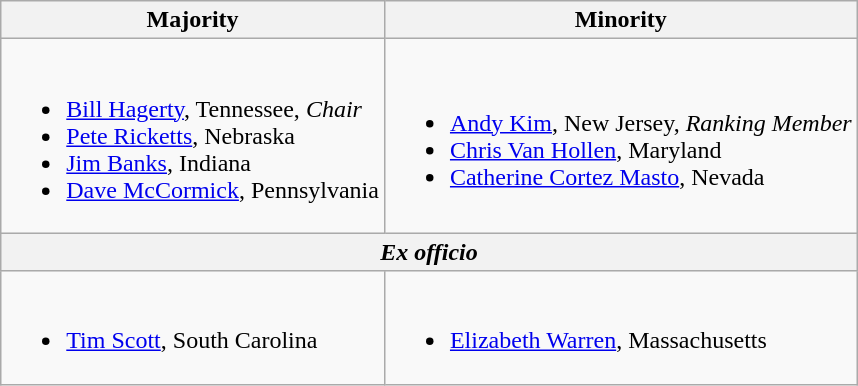<table class=wikitable>
<tr>
<th>Majority</th>
<th>Minority</th>
</tr>
<tr>
<td><br><ul><li><a href='#'>Bill Hagerty</a>, Tennessee, <em>Chair</em></li><li><a href='#'>Pete Ricketts</a>, Nebraska</li><li><a href='#'>Jim Banks</a>, Indiana</li><li><a href='#'>Dave McCormick</a>, Pennsylvania</li></ul></td>
<td><br><ul><li><a href='#'>Andy Kim</a>, New Jersey, <em>Ranking Member</em></li><li><a href='#'>Chris Van Hollen</a>, Maryland</li><li><a href='#'>Catherine Cortez Masto</a>, Nevada</li></ul></td>
</tr>
<tr>
<th colspan=2><em>Ex officio</em> </th>
</tr>
<tr>
<td><br><ul><li><a href='#'>Tim Scott</a>, South Carolina</li></ul></td>
<td><br><ul><li><a href='#'>Elizabeth Warren</a>, Massachusetts</li></ul></td>
</tr>
</table>
